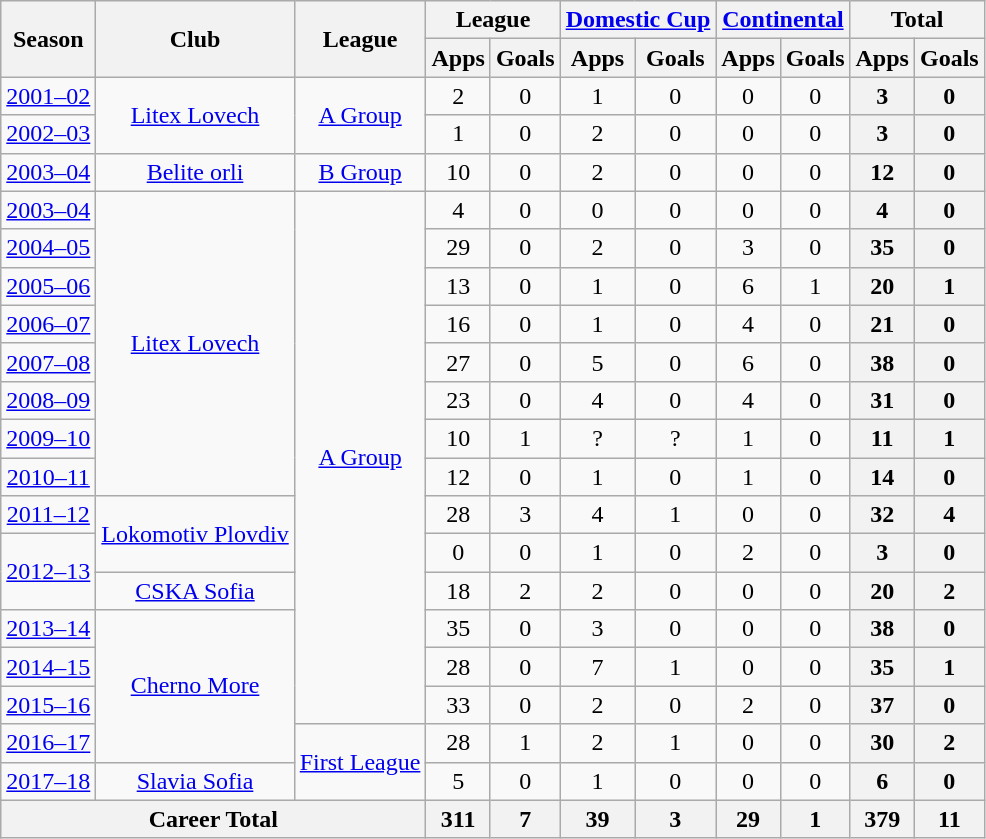<table class="wikitable" style="text-align: center">
<tr>
<th rowspan=2>Season</th>
<th rowspan=2>Club</th>
<th rowspan=2>League</th>
<th colspan=2>League</th>
<th colspan=2><a href='#'>Domestic Cup</a></th>
<th colspan=2><a href='#'>Continental</a></th>
<th colspan=2>Total</th>
</tr>
<tr>
<th>Apps</th>
<th>Goals</th>
<th>Apps</th>
<th>Goals</th>
<th>Apps</th>
<th>Goals</th>
<th>Apps</th>
<th>Goals</th>
</tr>
<tr>
<td><a href='#'>2001–02</a></td>
<td rowspan=2><a href='#'>Litex Lovech</a></td>
<td rowspan=2><a href='#'>A Group</a></td>
<td>2</td>
<td>0</td>
<td>1</td>
<td>0</td>
<td>0</td>
<td>0</td>
<th>3</th>
<th>0</th>
</tr>
<tr>
<td><a href='#'>2002–03</a></td>
<td>1</td>
<td>0</td>
<td>2</td>
<td>0</td>
<td>0</td>
<td>0</td>
<th>3</th>
<th>0</th>
</tr>
<tr>
<td><a href='#'>2003–04</a></td>
<td rowspan=1><a href='#'>Belite orli</a></td>
<td rowspan=1><a href='#'>B Group</a></td>
<td>10</td>
<td>0</td>
<td>2</td>
<td>0</td>
<td>0</td>
<td>0</td>
<th>12</th>
<th>0</th>
</tr>
<tr>
<td><a href='#'>2003–04</a></td>
<td rowspan=8><a href='#'>Litex Lovech</a></td>
<td rowspan=14><a href='#'>A Group</a></td>
<td>4</td>
<td>0</td>
<td>0</td>
<td>0</td>
<td>0</td>
<td>0</td>
<th>4</th>
<th>0</th>
</tr>
<tr>
<td><a href='#'>2004–05</a></td>
<td>29</td>
<td>0</td>
<td>2</td>
<td>0</td>
<td>3</td>
<td>0</td>
<th>35</th>
<th>0</th>
</tr>
<tr>
<td><a href='#'>2005–06</a></td>
<td>13</td>
<td>0</td>
<td>1</td>
<td>0</td>
<td>6</td>
<td>1</td>
<th>20</th>
<th>1</th>
</tr>
<tr>
<td><a href='#'>2006–07</a></td>
<td>16</td>
<td>0</td>
<td>1</td>
<td>0</td>
<td>4</td>
<td>0</td>
<th>21</th>
<th>0</th>
</tr>
<tr>
<td><a href='#'>2007–08</a></td>
<td>27</td>
<td>0</td>
<td>5</td>
<td>0</td>
<td>6</td>
<td>0</td>
<th>38</th>
<th>0</th>
</tr>
<tr>
<td><a href='#'>2008–09</a></td>
<td>23</td>
<td>0</td>
<td>4</td>
<td>0</td>
<td>4</td>
<td>0</td>
<th>31</th>
<th>0</th>
</tr>
<tr>
<td><a href='#'>2009–10</a></td>
<td>10</td>
<td>1</td>
<td>?</td>
<td>?</td>
<td>1</td>
<td>0</td>
<th>11</th>
<th>1</th>
</tr>
<tr>
<td><a href='#'>2010–11</a></td>
<td>12</td>
<td>0</td>
<td>1</td>
<td>0</td>
<td>1</td>
<td>0</td>
<th>14</th>
<th>0</th>
</tr>
<tr>
<td><a href='#'>2011–12</a></td>
<td rowspan=2><a href='#'>Lokomotiv Plovdiv</a></td>
<td>28</td>
<td>3</td>
<td>4</td>
<td>1</td>
<td>0</td>
<td>0</td>
<th>32</th>
<th>4</th>
</tr>
<tr>
<td rowspan=2><a href='#'>2012–13</a></td>
<td>0</td>
<td>0</td>
<td>1</td>
<td>0</td>
<td>2</td>
<td>0</td>
<th>3</th>
<th>0</th>
</tr>
<tr>
<td rowspan=1><a href='#'>CSKA Sofia</a></td>
<td>18</td>
<td>2</td>
<td>2</td>
<td>0</td>
<td>0</td>
<td>0</td>
<th>20</th>
<th>2</th>
</tr>
<tr>
<td><a href='#'>2013–14</a></td>
<td rowspan=4><a href='#'>Cherno More</a></td>
<td>35</td>
<td>0</td>
<td>3</td>
<td>0</td>
<td>0</td>
<td>0</td>
<th>38</th>
<th>0</th>
</tr>
<tr>
<td><a href='#'>2014–15</a></td>
<td>28</td>
<td>0</td>
<td>7</td>
<td>1</td>
<td>0</td>
<td>0</td>
<th>35</th>
<th>1</th>
</tr>
<tr>
<td><a href='#'>2015–16</a></td>
<td>33</td>
<td>0</td>
<td>2</td>
<td>0</td>
<td>2</td>
<td>0</td>
<th>37</th>
<th>0</th>
</tr>
<tr>
<td><a href='#'>2016–17</a></td>
<td rowspan=2><a href='#'>First League</a></td>
<td>28</td>
<td>1</td>
<td>2</td>
<td>1</td>
<td>0</td>
<td>0</td>
<th>30</th>
<th>2</th>
</tr>
<tr>
<td><a href='#'>2017–18</a></td>
<td><a href='#'>Slavia Sofia</a></td>
<td>5</td>
<td>0</td>
<td>1</td>
<td>0</td>
<td>0</td>
<td>0</td>
<th>6</th>
<th>0</th>
</tr>
<tr>
<th colspan=3>Career Total</th>
<th>311</th>
<th>7</th>
<th>39</th>
<th>3</th>
<th>29</th>
<th>1</th>
<th>379</th>
<th>11</th>
</tr>
</table>
